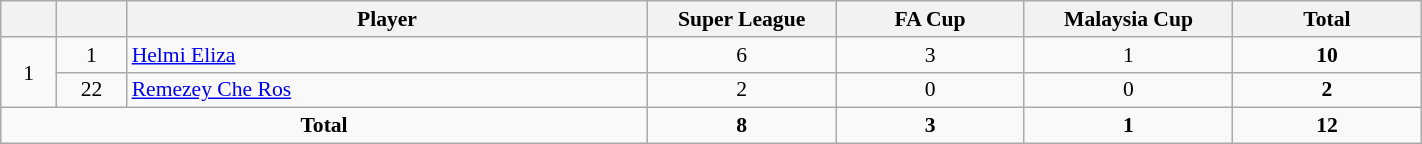<table class="wikitable" style="text-align:center; font-size:90%; width:75%;">
<tr>
<th width=10></th>
<th width=10></th>
<th width=150>Player</th>
<th width=50>Super League</th>
<th width=50>FA Cup</th>
<th width=50>Malaysia Cup</th>
<th width=50>Total</th>
</tr>
<tr>
<td rowspan="2">1</td>
<td>1</td>
<td align=left> <a href='#'>Helmi Eliza</a></td>
<td>6</td>
<td>3</td>
<td>1</td>
<td><strong>10</strong></td>
</tr>
<tr>
<td>22</td>
<td align=left> <a href='#'>Remezey Che Ros</a></td>
<td>2</td>
<td>0</td>
<td>0</td>
<td><strong>2</strong></td>
</tr>
<tr class="sortbottom">
<td colspan=3><strong>Total</strong></td>
<td><strong>8</strong></td>
<td><strong>3</strong></td>
<td><strong>1</strong></td>
<td><strong>12</strong></td>
</tr>
</table>
